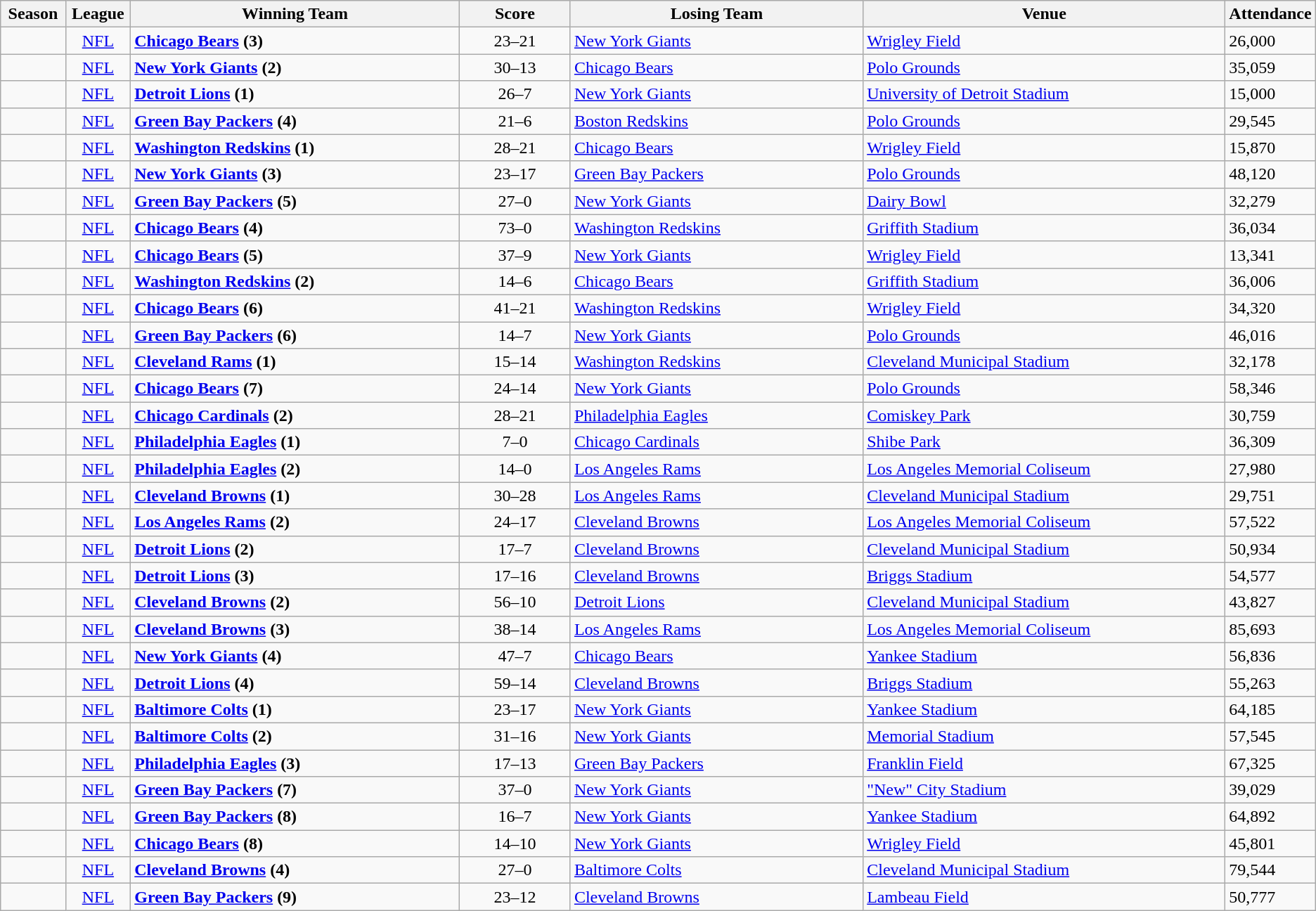<table class="wikitable sortable">
<tr>
<th width=5%>Season</th>
<th width=5%>League</th>
<th width=27%>Winning Team</th>
<th width=9% class=unsortable>Score</th>
<th width=24%>Losing Team</th>
<th width=37%>Venue</th>
<th width=38%>Attendance</th>
</tr>
<tr>
<td style="text-align:center;"></td>
<td style="text-align:center;"><a href='#'>NFL</a></td>
<td><strong><a href='#'>Chicago Bears</a></strong>   <strong>(3)</strong></td>
<td style="text-align:center;">23–21</td>
<td><a href='#'>New York Giants</a></td>
<td><a href='#'>Wrigley Field</a></td>
<td>26,000</td>
</tr>
<tr>
<td style="text-align:center;"></td>
<td style="text-align:center;"><a href='#'>NFL</a></td>
<td><strong><a href='#'>New York Giants</a></strong> <strong>(2)</strong></td>
<td style="text-align:center;">30–13</td>
<td><a href='#'>Chicago Bears</a></td>
<td><a href='#'>Polo Grounds</a></td>
<td>35,059</td>
</tr>
<tr>
<td style="text-align:center;"></td>
<td style="text-align:center;"><a href='#'>NFL</a></td>
<td><strong><a href='#'>Detroit Lions</a></strong>   <strong>(1)</strong></td>
<td style="text-align:center;">26–7</td>
<td><a href='#'>New York Giants</a></td>
<td><a href='#'>University of Detroit Stadium</a></td>
<td>15,000</td>
</tr>
<tr>
<td style="text-align:center;"></td>
<td style="text-align:center;"><a href='#'>NFL</a></td>
<td><strong><a href='#'>Green Bay Packers</a></strong>   <strong>(4)</strong></td>
<td style="text-align:center;">21–6</td>
<td data-sort-value="Washington Redskins"><a href='#'>Boston Redskins</a></td>
<td><a href='#'>Polo Grounds</a></td>
<td>29,545</td>
</tr>
<tr>
<td style="text-align:center;"></td>
<td style="text-align:center;"><a href='#'>NFL</a></td>
<td><strong><a href='#'>Washington Redskins</a></strong>   <strong>(1)</strong></td>
<td style="text-align:center;">28–21</td>
<td><a href='#'>Chicago Bears</a></td>
<td><a href='#'>Wrigley Field</a></td>
<td>15,870</td>
</tr>
<tr>
<td style="text-align:center;"></td>
<td style="text-align:center;"><a href='#'>NFL</a></td>
<td><strong><a href='#'>New York Giants</a></strong>   <strong>(3)</strong></td>
<td style="text-align:center;">23–17</td>
<td><a href='#'>Green Bay Packers</a></td>
<td><a href='#'>Polo Grounds</a></td>
<td>48,120</td>
</tr>
<tr>
<td style="text-align:center;"></td>
<td style="text-align:center;"><a href='#'>NFL</a></td>
<td><strong><a href='#'>Green Bay Packers</a></strong>  <strong>(5)</strong></td>
<td style="text-align:center;">27–0</td>
<td><a href='#'>New York Giants</a></td>
<td><a href='#'>Dairy Bowl</a></td>
<td>32,279</td>
</tr>
<tr>
<td style="text-align:center;"></td>
<td style="text-align:center;"><a href='#'>NFL</a></td>
<td><strong><a href='#'>Chicago Bears</a></strong>   <strong>(4)</strong></td>
<td style="text-align:center;">73–0</td>
<td><a href='#'>Washington Redskins</a></td>
<td><a href='#'>Griffith Stadium</a></td>
<td>36,034</td>
</tr>
<tr>
<td style="text-align:center;"></td>
<td style="text-align:center;"><a href='#'>NFL</a></td>
<td><strong><a href='#'>Chicago Bears</a></strong>   <strong>(5)</strong></td>
<td style="text-align:center;">37–9</td>
<td><a href='#'>New York Giants</a></td>
<td><a href='#'>Wrigley Field</a></td>
<td>13,341</td>
</tr>
<tr>
<td style="text-align:center;"></td>
<td style="text-align:center;"><a href='#'>NFL</a></td>
<td><strong><a href='#'>Washington Redskins</a></strong>   <strong>(2)</strong></td>
<td style="text-align:center;">14–6</td>
<td><a href='#'>Chicago Bears</a></td>
<td><a href='#'>Griffith Stadium</a></td>
<td>36,006</td>
</tr>
<tr>
<td style="text-align:center;"></td>
<td style="text-align:center;"><a href='#'>NFL</a></td>
<td><strong><a href='#'>Chicago Bears</a></strong>  <strong>(6)</strong></td>
<td style="text-align:center;">41–21</td>
<td><a href='#'>Washington Redskins</a></td>
<td><a href='#'>Wrigley Field</a></td>
<td>34,320</td>
</tr>
<tr>
<td style="text-align:center;"></td>
<td style="text-align:center;"><a href='#'>NFL</a></td>
<td><strong><a href='#'>Green Bay Packers</a></strong>  <strong>(6)</strong></td>
<td style="text-align:center;">14–7</td>
<td><a href='#'>New York Giants</a></td>
<td><a href='#'>Polo Grounds</a></td>
<td>46,016</td>
</tr>
<tr>
<td style="text-align:center;"></td>
<td style="text-align:center;"><a href='#'>NFL</a></td>
<td data-sort-value="Los Angeles Rams (1)"><strong><a href='#'>Cleveland Rams</a></strong>  <strong>(1)</strong></td>
<td style="text-align:center;">15–14</td>
<td><a href='#'>Washington Redskins</a></td>
<td><a href='#'>Cleveland Municipal Stadium</a></td>
<td>32,178</td>
</tr>
<tr>
<td style="text-align:center;"></td>
<td style="text-align:center;"><a href='#'>NFL</a></td>
<td><strong><a href='#'>Chicago Bears</a></strong>   <strong>(7)</strong></td>
<td style="text-align:center;">24–14</td>
<td><a href='#'>New York Giants</a></td>
<td><a href='#'>Polo Grounds</a></td>
<td>58,346</td>
</tr>
<tr>
<td style="text-align:center;"></td>
<td style="text-align:center;"><a href='#'>NFL</a></td>
<td><strong><a href='#'>Chicago Cardinals</a></strong>  <strong>(2)</strong></td>
<td style="text-align:center;">28–21</td>
<td><a href='#'>Philadelphia Eagles</a></td>
<td><a href='#'>Comiskey Park</a></td>
<td>30,759</td>
</tr>
<tr>
<td style="text-align:center;"></td>
<td style="text-align:center;"><a href='#'>NFL</a></td>
<td><strong><a href='#'>Philadelphia Eagles</a></strong>   <strong>(1)</strong></td>
<td style="text-align:center;">7–0</td>
<td><a href='#'>Chicago Cardinals</a></td>
<td><a href='#'>Shibe Park</a></td>
<td>36,309</td>
</tr>
<tr>
<td style="text-align:center;"></td>
<td style="text-align:center;"><a href='#'>NFL</a></td>
<td><strong><a href='#'>Philadelphia Eagles</a></strong> <strong>(2)</strong></td>
<td style="text-align:center;">14–0</td>
<td><a href='#'>Los Angeles Rams</a></td>
<td><a href='#'>Los Angeles Memorial Coliseum</a></td>
<td>27,980</td>
</tr>
<tr>
<td style="text-align:center;"></td>
<td style="text-align:center;"><a href='#'>NFL</a></td>
<td><strong><a href='#'>Cleveland Browns</a></strong> <strong>(1)</strong></td>
<td style="text-align:center;">30–28</td>
<td><a href='#'>Los Angeles Rams</a></td>
<td><a href='#'>Cleveland Municipal Stadium</a></td>
<td>29,751</td>
</tr>
<tr>
<td style="text-align:center;"></td>
<td style="text-align:center;"><a href='#'>NFL</a></td>
<td><strong><a href='#'>Los Angeles Rams</a></strong> <strong>(2)</strong></td>
<td style="text-align:center;">24–17</td>
<td><a href='#'>Cleveland Browns</a></td>
<td><a href='#'>Los Angeles Memorial Coliseum</a></td>
<td>57,522</td>
</tr>
<tr>
<td style="text-align:center;"></td>
<td style="text-align:center;"><a href='#'>NFL</a></td>
<td><strong><a href='#'>Detroit Lions</a></strong> <strong>(2)</strong></td>
<td style="text-align:center;">17–7</td>
<td><a href='#'>Cleveland Browns</a></td>
<td><a href='#'>Cleveland Municipal Stadium</a></td>
<td>50,934</td>
</tr>
<tr>
<td style="text-align:center;"></td>
<td style="text-align:center;"><a href='#'>NFL</a></td>
<td><strong><a href='#'>Detroit Lions</a></strong> <strong>(3)</strong></td>
<td style="text-align:center;">17–16</td>
<td><a href='#'>Cleveland Browns</a></td>
<td><a href='#'>Briggs Stadium</a></td>
<td>54,577</td>
</tr>
<tr>
<td style="text-align:center;"></td>
<td style="text-align:center;"><a href='#'>NFL</a></td>
<td><strong><a href='#'>Cleveland Browns</a></strong>  <strong>(2)</strong></td>
<td style="text-align:center;">56–10</td>
<td><a href='#'>Detroit Lions</a></td>
<td><a href='#'>Cleveland Municipal Stadium</a></td>
<td>43,827</td>
</tr>
<tr>
<td style="text-align:center;"></td>
<td style="text-align:center;"><a href='#'>NFL</a></td>
<td><strong><a href='#'>Cleveland Browns</a></strong> <strong>(3)</strong></td>
<td style="text-align:center;">38–14</td>
<td><a href='#'>Los Angeles Rams</a></td>
<td><a href='#'>Los Angeles Memorial Coliseum</a></td>
<td>85,693</td>
</tr>
<tr>
<td style="text-align:center;"></td>
<td style="text-align:center;"><a href='#'>NFL</a></td>
<td><strong><a href='#'>New York Giants</a></strong> <strong>(4)</strong></td>
<td style="text-align:center;">47–7</td>
<td><a href='#'>Chicago Bears</a></td>
<td><a href='#'>Yankee Stadium</a></td>
<td>56,836</td>
</tr>
<tr>
<td style="text-align:center;"></td>
<td style="text-align:center;"><a href='#'>NFL</a></td>
<td><strong><a href='#'>Detroit Lions</a></strong> <strong>(4)</strong></td>
<td style="text-align:center;">59–14</td>
<td><a href='#'>Cleveland Browns</a></td>
<td><a href='#'>Briggs Stadium</a></td>
<td>55,263</td>
</tr>
<tr>
<td style="text-align:center;"></td>
<td style="text-align:center;"><a href='#'>NFL</a></td>
<td><strong><a href='#'>Baltimore Colts</a></strong> <strong>(1)</strong></td>
<td style="text-align:center;">23–17 </td>
<td><a href='#'>New York Giants</a></td>
<td><a href='#'>Yankee Stadium</a></td>
<td>64,185</td>
</tr>
<tr>
<td style="text-align:center;"></td>
<td style="text-align:center;"><a href='#'>NFL</a></td>
<td><strong><a href='#'>Baltimore Colts</a></strong> <strong>(2)</strong></td>
<td style="text-align:center;">31–16</td>
<td><a href='#'>New York Giants</a></td>
<td><a href='#'>Memorial Stadium</a></td>
<td>57,545</td>
</tr>
<tr>
<td style="text-align:center;"></td>
<td style="text-align:center;"><a href='#'>NFL</a></td>
<td><strong><a href='#'>Philadelphia Eagles</a></strong> <strong>(3)</strong></td>
<td style="text-align:center;">17–13</td>
<td><a href='#'>Green Bay Packers</a></td>
<td><a href='#'>Franklin Field</a></td>
<td>67,325</td>
</tr>
<tr>
<td style="text-align:center;"></td>
<td style="text-align:center;"><a href='#'>NFL</a></td>
<td><strong><a href='#'>Green Bay Packers</a></strong> <strong>(7)</strong></td>
<td style="text-align:center;">37–0</td>
<td><a href='#'>New York Giants</a></td>
<td><a href='#'>"New" City Stadium</a></td>
<td>39,029</td>
</tr>
<tr>
<td style="text-align:center;"></td>
<td style="text-align:center;"><a href='#'>NFL</a></td>
<td><strong><a href='#'>Green Bay Packers</a></strong> <strong>(8)</strong></td>
<td style="text-align:center;">16–7</td>
<td><a href='#'>New York Giants</a></td>
<td><a href='#'>Yankee Stadium</a></td>
<td>64,892</td>
</tr>
<tr>
<td style="text-align:center;"></td>
<td style="text-align:center;"><a href='#'>NFL</a></td>
<td><strong><a href='#'>Chicago Bears</a></strong> <strong>(8)</strong></td>
<td style="text-align:center;">14–10</td>
<td><a href='#'>New York Giants</a></td>
<td><a href='#'>Wrigley Field</a></td>
<td>45,801</td>
</tr>
<tr>
<td style="text-align:center;"></td>
<td style="text-align:center;"><a href='#'>NFL</a></td>
<td><strong><a href='#'>Cleveland Browns</a></strong> <strong>(4)</strong></td>
<td style="text-align:center;">27–0</td>
<td><a href='#'>Baltimore Colts</a></td>
<td><a href='#'>Cleveland Municipal Stadium</a></td>
<td>79,544</td>
</tr>
<tr>
<td style="text-align:center;"></td>
<td style="text-align:center;"><a href='#'>NFL</a></td>
<td><strong><a href='#'>Green Bay Packers</a></strong> <strong>(9)</strong></td>
<td style="text-align:center;">23–12</td>
<td><a href='#'>Cleveland Browns</a></td>
<td><a href='#'>Lambeau Field</a></td>
<td>50,777</td>
</tr>
</table>
